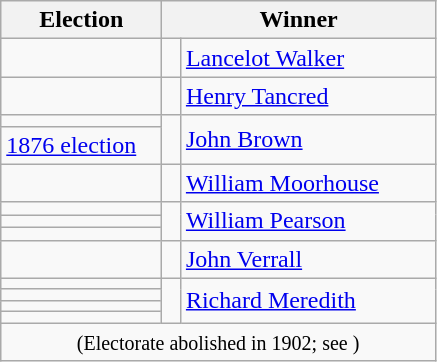<table class="wikitable">
<tr>
<th width=100>Election</th>
<th width=175 colspan=2>Winner</th>
</tr>
<tr>
<td></td>
<td width=5 bgcolor=></td>
<td><a href='#'>Lancelot Walker</a></td>
</tr>
<tr>
<td></td>
<td bgcolor=></td>
<td><a href='#'>Henry Tancred</a></td>
</tr>
<tr>
<td></td>
<td rowspan=2 bgcolor=></td>
<td rowspan=2><a href='#'>John Brown</a></td>
</tr>
<tr>
<td><a href='#'>1876 election</a></td>
</tr>
<tr>
<td></td>
<td bgcolor=></td>
<td><a href='#'>William Moorhouse</a></td>
</tr>
<tr>
<td></td>
<td rowspan=3 bgcolor=></td>
<td rowspan=3><a href='#'>William Pearson</a></td>
</tr>
<tr>
<td></td>
</tr>
<tr>
<td></td>
</tr>
<tr>
<td></td>
<td bgcolor=></td>
<td><a href='#'>John Verrall</a></td>
</tr>
<tr>
<td></td>
<td rowspan=4 bgcolor=></td>
<td rowspan=4><a href='#'>Richard Meredith</a></td>
</tr>
<tr>
<td></td>
</tr>
<tr>
<td></td>
</tr>
<tr>
<td></td>
</tr>
<tr>
<td colspan=3 align=center><small>(Electorate abolished in 1902; see )</small></td>
</tr>
</table>
